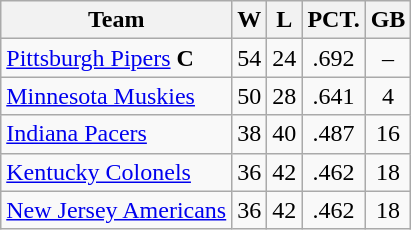<table class="wikitable" style="text-align: center;">
<tr>
<th>Team</th>
<th>W</th>
<th>L</th>
<th>PCT.</th>
<th>GB</th>
</tr>
<tr>
<td align="left"><a href='#'>Pittsburgh Pipers</a> <strong>C</strong></td>
<td>54</td>
<td>24</td>
<td>.692</td>
<td>–</td>
</tr>
<tr>
<td align="left"><a href='#'>Minnesota Muskies</a></td>
<td>50</td>
<td>28</td>
<td>.641</td>
<td>4</td>
</tr>
<tr>
<td align="left"><a href='#'>Indiana Pacers</a></td>
<td>38</td>
<td>40</td>
<td>.487</td>
<td>16</td>
</tr>
<tr>
<td align="left"><a href='#'>Kentucky Colonels</a></td>
<td>36</td>
<td>42</td>
<td>.462</td>
<td>18</td>
</tr>
<tr>
<td align="left"><a href='#'>New Jersey Americans</a></td>
<td>36</td>
<td>42</td>
<td>.462</td>
<td>18</td>
</tr>
</table>
